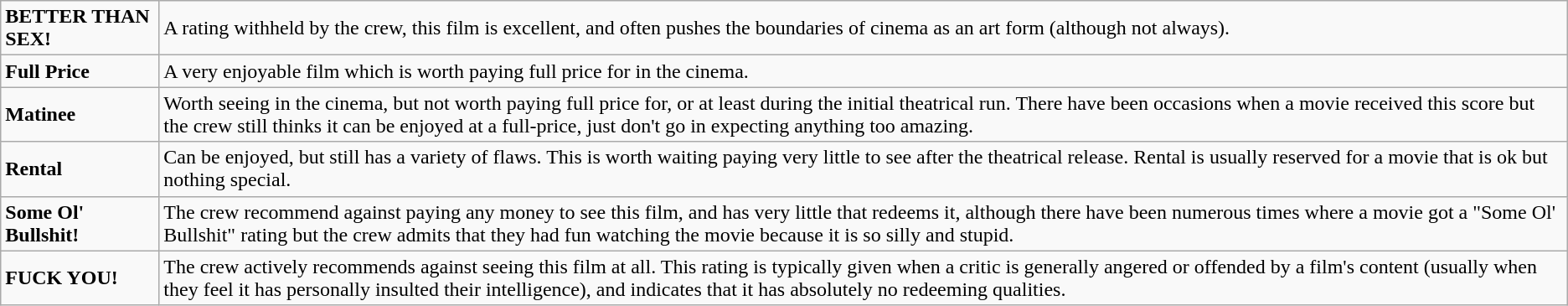<table class="wikitable">
<tr>
<td><strong>BETTER THAN SEX!</strong></td>
<td>A rating withheld by the crew, this film is excellent, and often pushes the boundaries of cinema as an art form (although not always).</td>
</tr>
<tr>
<td><strong>Full Price</strong></td>
<td>A very enjoyable film which is worth paying full price for in the cinema.</td>
</tr>
<tr>
<td><strong>Matinee</strong></td>
<td>Worth seeing in the cinema, but not worth paying full price for, or at least during the initial theatrical run. There have been occasions when a movie received this score but the crew still thinks it can be enjoyed at a full-price, just don't go in expecting anything too amazing.</td>
</tr>
<tr>
<td><strong>Rental</strong></td>
<td>Can be enjoyed, but still has a variety of flaws. This is worth waiting paying very little to see after the theatrical release. Rental is usually reserved for a movie that is ok but nothing special.</td>
</tr>
<tr>
<td><strong>Some Ol' Bullshit!</strong></td>
<td>The crew recommend against paying any money to see this film, and has very little that redeems it, although there have been numerous times where a movie got a "Some Ol' Bullshit" rating but the crew admits that they had fun watching the movie because it is so silly and stupid.</td>
</tr>
<tr>
<td><strong>FUCK YOU!</strong></td>
<td>The crew actively recommends against seeing this film at all. This rating is typically given when a critic is generally angered or offended by a film's content (usually when they feel it has personally insulted their intelligence), and indicates that it has absolutely no redeeming qualities.</td>
</tr>
</table>
